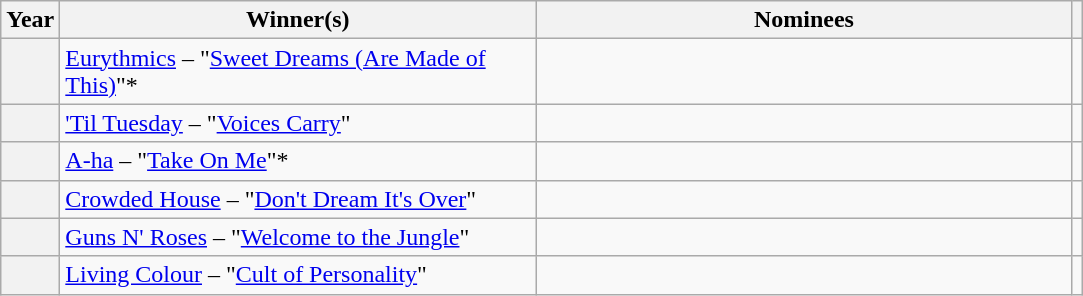<table class="wikitable sortable">
<tr>
<th scope="col">Year</th>
<th scope="col" style="width:310px;">Winner(s)</th>
<th scope="col" style="width:350px;">Nominees</th>
<th scope="col" class="unsortable"></th>
</tr>
<tr>
<th scope="row"></th>
<td><a href='#'>Eurythmics</a> – "<a href='#'>Sweet Dreams (Are Made of This)</a>"*</td>
<td></td>
<td align="center"><br></td>
</tr>
<tr>
<th scope="row"></th>
<td><a href='#'>'Til Tuesday</a> – "<a href='#'>Voices Carry</a>"</td>
<td></td>
<td align="center"></td>
</tr>
<tr>
<th scope="row"></th>
<td><a href='#'>A-ha</a> – "<a href='#'>Take On Me</a>"*</td>
<td></td>
<td align="center"></td>
</tr>
<tr>
<th scope="row"></th>
<td><a href='#'>Crowded House</a> – "<a href='#'>Don't Dream It's Over</a>"</td>
<td></td>
<td align="center"></td>
</tr>
<tr>
<th scope="row"></th>
<td><a href='#'>Guns N' Roses</a> – "<a href='#'>Welcome to the Jungle</a>"</td>
<td></td>
<td align="center"></td>
</tr>
<tr>
<th scope="row"></th>
<td><a href='#'>Living Colour</a> – "<a href='#'>Cult of Personality</a>"</td>
<td></td>
<td align="center"></td>
</tr>
</table>
